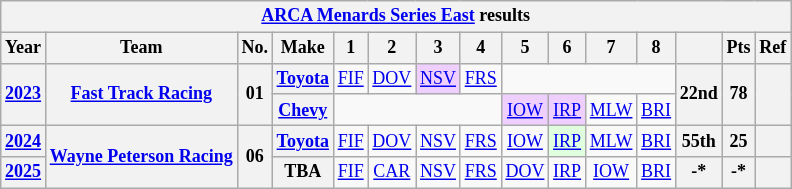<table class="wikitable" style="text-align:center; font-size:75%">
<tr>
<th colspan=15><a href='#'>ARCA Menards Series East</a> results</th>
</tr>
<tr>
<th>Year</th>
<th>Team</th>
<th>No.</th>
<th>Make</th>
<th>1</th>
<th>2</th>
<th>3</th>
<th>4</th>
<th>5</th>
<th>6</th>
<th>7</th>
<th>8</th>
<th></th>
<th>Pts</th>
<th>Ref</th>
</tr>
<tr>
<th rowspan=2><a href='#'>2023</a></th>
<th rowspan=2><a href='#'>Fast Track Racing</a></th>
<th rowspan=2>01</th>
<th><a href='#'>Toyota</a></th>
<td><a href='#'>FIF</a></td>
<td><a href='#'>DOV</a></td>
<td style="background:#EFCFFF;"><a href='#'>NSV</a><br></td>
<td><a href='#'>FRS</a></td>
<td colspan=4></td>
<th rowspan=2>22nd</th>
<th rowspan=2>78</th>
<th rowspan=2></th>
</tr>
<tr>
<th><a href='#'>Chevy</a></th>
<td colspan=4></td>
<td style="background:#EFCFFF;"><a href='#'>IOW</a><br></td>
<td style="background:#EFCFFF;"><a href='#'>IRP</a><br></td>
<td><a href='#'>MLW</a></td>
<td><a href='#'>BRI</a></td>
</tr>
<tr>
<th><a href='#'>2024</a></th>
<th rowspan=2><a href='#'>Wayne Peterson Racing</a></th>
<th rowspan=2>06</th>
<th><a href='#'>Toyota</a></th>
<td><a href='#'>FIF</a></td>
<td><a href='#'>DOV</a></td>
<td><a href='#'>NSV</a></td>
<td><a href='#'>FRS</a></td>
<td><a href='#'>IOW</a></td>
<td style="background:#DFFFDF;"><a href='#'>IRP</a><br></td>
<td><a href='#'>MLW</a></td>
<td><a href='#'>BRI</a></td>
<th>55th</th>
<th>25</th>
<th></th>
</tr>
<tr>
<th><a href='#'>2025</a></th>
<th>TBA</th>
<td><a href='#'>FIF</a></td>
<td><a href='#'>CAR</a></td>
<td><a href='#'>NSV</a></td>
<td><a href='#'>FRS</a></td>
<td><a href='#'>DOV</a></td>
<td><a href='#'>IRP</a></td>
<td><a href='#'>IOW</a></td>
<td><a href='#'>BRI</a></td>
<th>-*</th>
<th>-*</th>
<th></th>
</tr>
</table>
